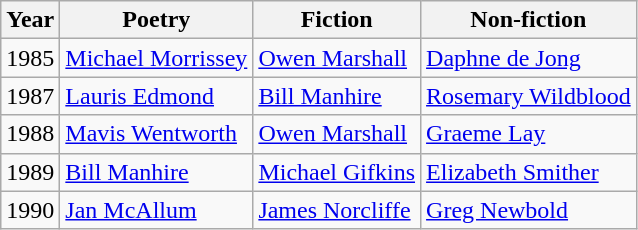<table class="wikitable">
<tr>
<th>Year</th>
<th>Poetry</th>
<th>Fiction</th>
<th>Non-fiction</th>
</tr>
<tr>
<td>1985</td>
<td><a href='#'>Michael Morrissey</a></td>
<td><a href='#'>Owen Marshall</a></td>
<td><a href='#'>Daphne de Jong</a></td>
</tr>
<tr>
<td>1987</td>
<td><a href='#'>Lauris Edmond</a></td>
<td><a href='#'>Bill Manhire</a></td>
<td><a href='#'>Rosemary Wildblood</a></td>
</tr>
<tr>
<td>1988</td>
<td><a href='#'>Mavis Wentworth</a></td>
<td><a href='#'>Owen Marshall</a></td>
<td><a href='#'>Graeme Lay</a></td>
</tr>
<tr>
<td>1989</td>
<td><a href='#'>Bill Manhire</a></td>
<td><a href='#'>Michael Gifkins</a></td>
<td><a href='#'>Elizabeth Smither</a></td>
</tr>
<tr>
<td>1990</td>
<td><a href='#'>Jan McAllum</a></td>
<td><a href='#'>James Norcliffe</a></td>
<td><a href='#'>Greg Newbold</a></td>
</tr>
</table>
